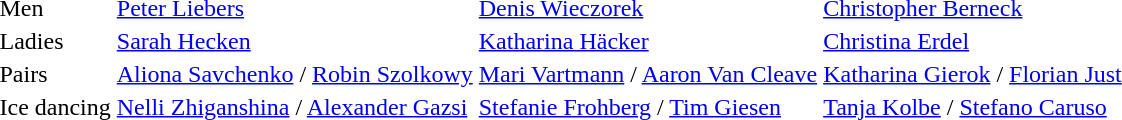<table>
<tr>
<td>Men</td>
<td><a href='#'>Peter Liebers</a></td>
<td><a href='#'>Denis Wieczorek</a></td>
<td><a href='#'>Christopher Berneck</a></td>
</tr>
<tr>
<td>Ladies</td>
<td><a href='#'>Sarah Hecken</a></td>
<td><a href='#'>Katharina Häcker</a></td>
<td><a href='#'>Christina Erdel</a></td>
</tr>
<tr>
<td>Pairs</td>
<td><a href='#'>Aliona Savchenko</a> / <a href='#'>Robin Szolkowy</a></td>
<td><a href='#'>Mari Vartmann</a> / <a href='#'>Aaron Van Cleave</a></td>
<td><a href='#'>Katharina Gierok</a> / <a href='#'>Florian Just</a></td>
</tr>
<tr>
<td>Ice dancing</td>
<td><a href='#'>Nelli Zhiganshina</a> / <a href='#'>Alexander Gazsi</a></td>
<td><a href='#'>Stefanie Frohberg</a> / <a href='#'>Tim Giesen</a></td>
<td><a href='#'>Tanja Kolbe</a> / <a href='#'>Stefano Caruso</a></td>
</tr>
</table>
